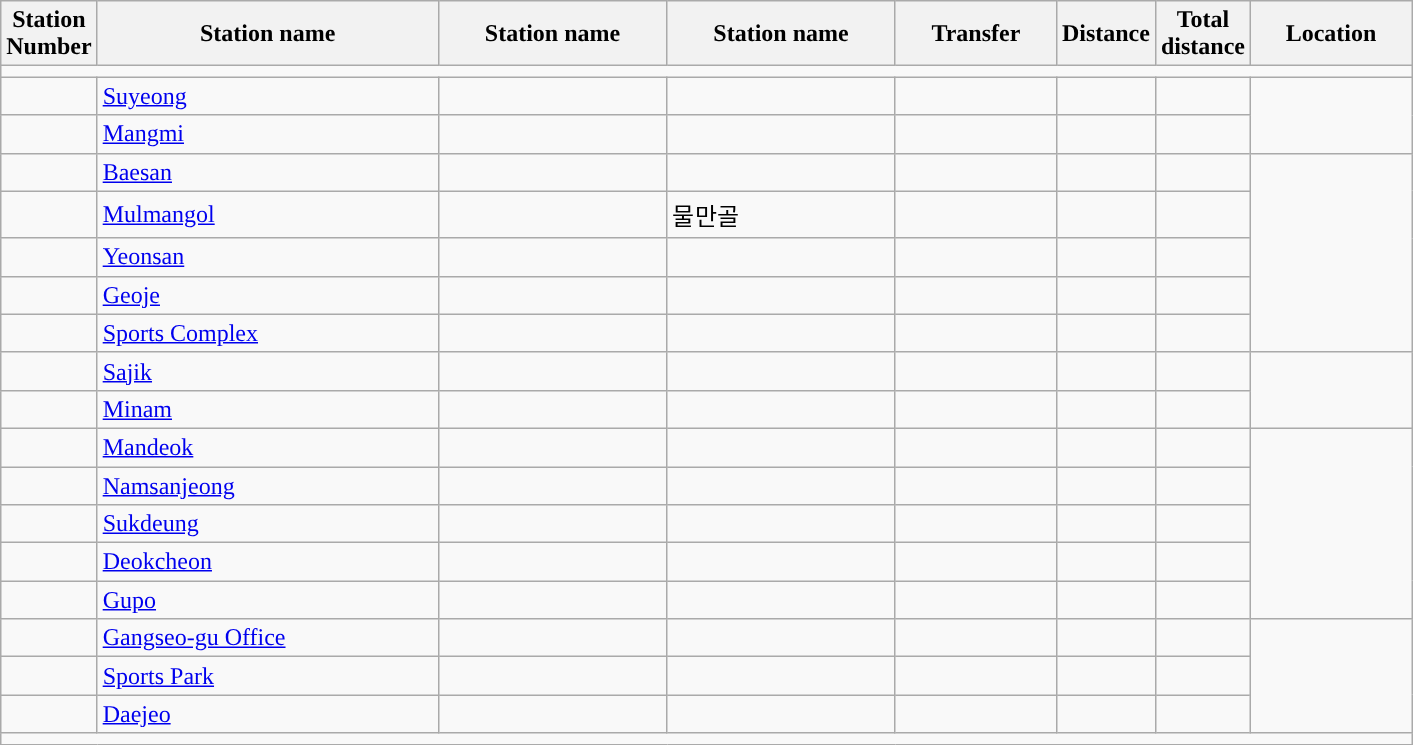<table class="wikitable">
<tr>
<th>Station<br>Number</th>
<th width="220pt">Station name<br></th>
<th width="145pt">Station name<br></th>
<th width="145pt">Station name<br></th>
<th width="100pt">Transfer</th>
<th>Distance<br></th>
<th>Total<br>distance</th>
<th>Location</th>
</tr>
<tr style="background:#">
<td colspan="10"></td>
</tr>
<tr>
<td></td>
<td><a href='#'>Suyeong</a></td>
<td></td>
<td></td>
<td></td>
<td></td>
<td></td>
<td rowspan="2" width="100pt"></td>
</tr>
<tr>
<td></td>
<td><a href='#'>Mangmi</a></td>
<td><br><small></small></td>
<td></td>
<td></td>
<td></td>
<td></td>
</tr>
<tr>
<td></td>
<td><a href='#'>Baesan</a></td>
<td></td>
<td></td>
<td></td>
<td></td>
<td></td>
<td rowspan="5" width="100pt"></td>
</tr>
<tr>
<td></td>
<td><a href='#'>Mulmangol</a></td>
<td></td>
<td>물만골</td>
<td></td>
<td></td>
<td></td>
</tr>
<tr>
<td></td>
<td><a href='#'>Yeonsan</a></td>
<td></td>
<td></td>
<td></td>
<td></td>
<td></td>
</tr>
<tr>
<td></td>
<td><a href='#'>Geoje</a></td>
<td></td>
<td></td>
<td></td>
<td></td>
<td></td>
</tr>
<tr>
<td></td>
<td><a href='#'>Sports Complex</a></td>
<td><br><small></small></td>
<td></td>
<td></td>
<td></td>
<td></td>
</tr>
<tr>
<td></td>
<td><a href='#'>Sajik</a></td>
<td></td>
<td></td>
<td></td>
<td></td>
<td></td>
<td rowspan="2" width="100pt"></td>
</tr>
<tr>
<td></td>
<td><a href='#'>Minam</a></td>
<td></td>
<td></td>
<td></td>
<td></td>
<td></td>
</tr>
<tr>
<td></td>
<td><a href='#'>Mandeok</a></td>
<td></td>
<td></td>
<td></td>
<td></td>
<td></td>
<td rowspan="5" width="100pt"></td>
</tr>
<tr>
<td></td>
<td><a href='#'>Namsanjeong</a></td>
<td><br><small></small></td>
<td></td>
<td></td>
<td></td>
<td></td>
</tr>
<tr>
<td></td>
<td><a href='#'>Sukdeung</a></td>
<td><br><small></small></td>
<td></td>
<td></td>
<td></td>
<td></td>
</tr>
<tr>
<td></td>
<td><a href='#'>Deokcheon</a></td>
<td><br><small></small></td>
<td></td>
<td></td>
<td></td>
<td></td>
</tr>
<tr>
<td></td>
<td><a href='#'>Gupo</a></td>
<td></td>
<td></td>
<td><br> </td>
<td></td>
<td></td>
</tr>
<tr>
<td></td>
<td><a href='#'>Gangseo-gu Office</a></td>
<td></td>
<td></td>
<td></td>
<td></td>
<td></td>
<td rowspan="3" width="100pt"></td>
</tr>
<tr>
<td></td>
<td><a href='#'>Sports Park</a></td>
<td></td>
<td></td>
<td></td>
<td></td>
<td></td>
</tr>
<tr>
<td></td>
<td><a href='#'>Daejeo</a></td>
<td></td>
<td></td>
<td></td>
<td></td>
<td></td>
</tr>
<tr style="background:#">
<td colspan="10"></td>
</tr>
</table>
